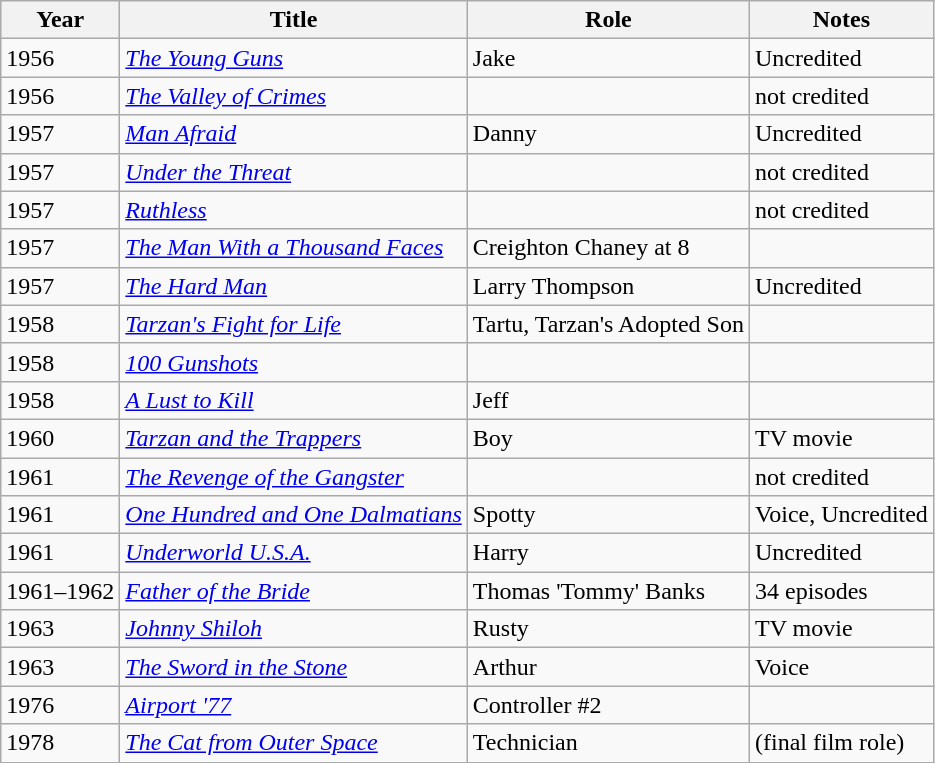<table class="wikitable">
<tr>
<th>Year</th>
<th>Title</th>
<th>Role</th>
<th>Notes</th>
</tr>
<tr>
<td>1956</td>
<td><em><a href='#'>The Young Guns</a></em></td>
<td>Jake</td>
<td>Uncredited</td>
</tr>
<tr>
<td>1956</td>
<td><em><a href='#'>The Valley of Crimes</a></em></td>
<td></td>
<td>not credited</td>
</tr>
<tr>
<td>1957</td>
<td><em><a href='#'>Man Afraid</a></em></td>
<td>Danny</td>
<td>Uncredited</td>
</tr>
<tr>
<td>1957</td>
<td><em><a href='#'>Under the Threat</a></em></td>
<td></td>
<td>not credited</td>
</tr>
<tr>
<td>1957</td>
<td><em><a href='#'>Ruthless</a></em></td>
<td></td>
<td>not credited</td>
</tr>
<tr>
<td>1957</td>
<td><em><a href='#'>The Man With a Thousand Faces</a></em></td>
<td>Creighton Chaney at 8</td>
<td></td>
</tr>
<tr>
<td>1957</td>
<td><em><a href='#'>The Hard Man</a></em></td>
<td>Larry Thompson</td>
<td>Uncredited</td>
</tr>
<tr>
<td>1958</td>
<td><em><a href='#'>Tarzan's Fight for Life</a></em></td>
<td>Tartu, Tarzan's Adopted Son</td>
<td></td>
</tr>
<tr>
<td>1958</td>
<td><em><a href='#'>100 Gunshots</a></em></td>
<td></td>
<td></td>
</tr>
<tr>
<td>1958</td>
<td><em><a href='#'>A Lust to Kill</a></em></td>
<td>Jeff</td>
<td></td>
</tr>
<tr>
<td>1960</td>
<td><em><a href='#'>Tarzan and the Trappers</a></em></td>
<td>Boy</td>
<td>TV movie</td>
</tr>
<tr>
<td>1961</td>
<td><em><a href='#'>The Revenge of the Gangster</a></em></td>
<td></td>
<td>not credited</td>
</tr>
<tr>
<td>1961</td>
<td><em><a href='#'>One Hundred and One Dalmatians</a></em></td>
<td>Spotty</td>
<td>Voice, Uncredited</td>
</tr>
<tr>
<td>1961</td>
<td><em><a href='#'>Underworld U.S.A.</a></em></td>
<td>Harry</td>
<td>Uncredited</td>
</tr>
<tr>
<td>1961–1962</td>
<td><em><a href='#'>Father of the Bride</a></em></td>
<td>Thomas 'Tommy' Banks</td>
<td>34 episodes</td>
</tr>
<tr>
<td>1963</td>
<td><em><a href='#'>Johnny Shiloh</a></em></td>
<td>Rusty</td>
<td>TV movie</td>
</tr>
<tr>
<td>1963</td>
<td><em><a href='#'>The Sword in the Stone</a></em></td>
<td>Arthur</td>
<td>Voice</td>
</tr>
<tr>
<td>1976</td>
<td><em><a href='#'>Airport '77</a></em></td>
<td>Controller #2</td>
<td></td>
</tr>
<tr>
<td>1978</td>
<td><em><a href='#'>The Cat from Outer Space</a></em></td>
<td>Technician</td>
<td>(final film role)</td>
</tr>
</table>
